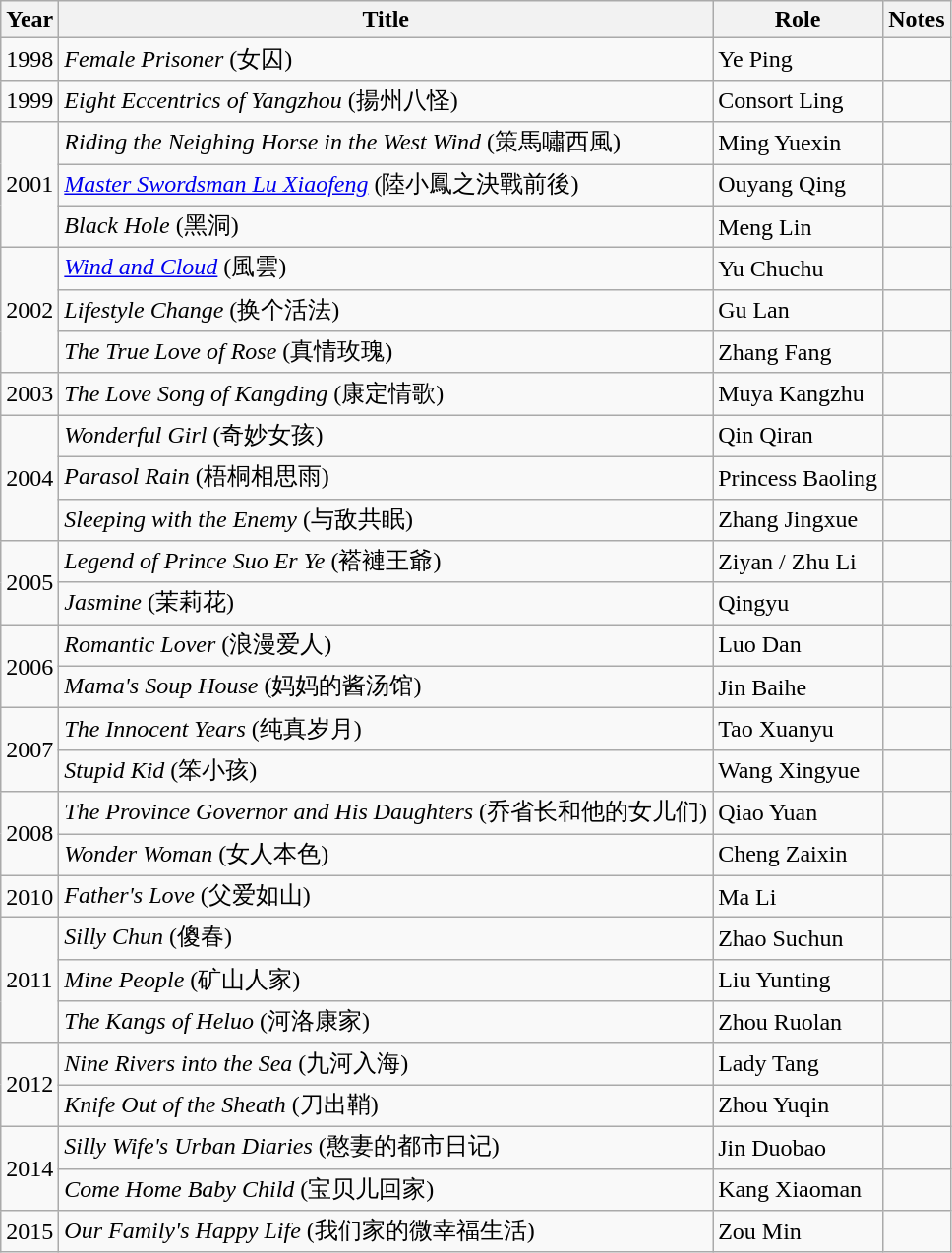<table class="wikitable sortable">
<tr>
<th>Year</th>
<th>Title</th>
<th>Role</th>
<th class="unsortable">Notes</th>
</tr>
<tr>
<td>1998</td>
<td><em>Female Prisoner</em> (女囚)</td>
<td>Ye Ping</td>
<td></td>
</tr>
<tr>
<td>1999</td>
<td><em>Eight Eccentrics of Yangzhou</em> (揚州八怪)</td>
<td>Consort Ling</td>
<td></td>
</tr>
<tr>
<td rowspan=3>2001</td>
<td><em>Riding the Neighing Horse in the West Wind</em> (策馬嘯西風)</td>
<td>Ming Yuexin</td>
<td></td>
</tr>
<tr>
<td><em><a href='#'>Master Swordsman Lu Xiaofeng</a></em> (陸小鳳之決戰前後)</td>
<td>Ouyang Qing</td>
<td></td>
</tr>
<tr>
<td><em>Black Hole</em> (黑洞)</td>
<td>Meng Lin</td>
<td></td>
</tr>
<tr>
<td rowspan=3>2002</td>
<td><em><a href='#'>Wind and Cloud</a></em> (風雲)</td>
<td>Yu Chuchu</td>
<td></td>
</tr>
<tr>
<td><em>Lifestyle Change</em> (换个活法)</td>
<td>Gu Lan</td>
<td></td>
</tr>
<tr>
<td><em>The True Love of Rose</em> (真情玫瑰)</td>
<td>Zhang Fang</td>
<td></td>
</tr>
<tr>
<td>2003</td>
<td><em>The Love Song of Kangding</em> (康定情歌)</td>
<td>Muya Kangzhu</td>
<td></td>
</tr>
<tr>
<td rowspan=3>2004</td>
<td><em>Wonderful Girl</em> (奇妙女孩)</td>
<td>Qin Qiran</td>
<td></td>
</tr>
<tr>
<td><em>Parasol Rain</em> (梧桐相思雨)</td>
<td>Princess Baoling</td>
<td></td>
</tr>
<tr>
<td><em>Sleeping with the Enemy</em> (与敌共眠)</td>
<td>Zhang Jingxue</td>
<td></td>
</tr>
<tr>
<td rowspan=2>2005</td>
<td><em>Legend of Prince Suo Er Ye</em> (褡褳王爺)</td>
<td>Ziyan / Zhu Li</td>
<td></td>
</tr>
<tr>
<td><em>Jasmine</em> (茉莉花)</td>
<td>Qingyu</td>
<td></td>
</tr>
<tr>
<td rowspan=2>2006</td>
<td><em>Romantic Lover</em> (浪漫爱人)</td>
<td>Luo Dan</td>
<td></td>
</tr>
<tr>
<td><em>Mama's Soup House</em> (妈妈的酱汤馆)</td>
<td>Jin Baihe</td>
<td></td>
</tr>
<tr>
<td rowspan=2>2007</td>
<td><em>The Innocent Years</em> (纯真岁月)</td>
<td>Tao Xuanyu</td>
<td></td>
</tr>
<tr>
<td><em>Stupid Kid</em> (笨小孩)</td>
<td>Wang Xingyue</td>
<td></td>
</tr>
<tr>
<td rowspan=2>2008</td>
<td><em>The Province Governor and His Daughters</em> (乔省长和他的女儿们)</td>
<td>Qiao Yuan</td>
<td></td>
</tr>
<tr>
<td><em>Wonder Woman</em> (女人本色)</td>
<td>Cheng Zaixin</td>
<td></td>
</tr>
<tr>
<td>2010</td>
<td><em>Father's Love</em> (父爱如山)</td>
<td>Ma Li</td>
<td></td>
</tr>
<tr>
<td rowspan=3>2011</td>
<td><em>Silly Chun</em> (傻春)</td>
<td>Zhao Suchun</td>
<td></td>
</tr>
<tr>
<td><em>Mine People</em> (矿山人家)</td>
<td>Liu Yunting</td>
<td></td>
</tr>
<tr>
<td><em>The Kangs of Heluo</em> (河洛康家)</td>
<td>Zhou Ruolan</td>
<td></td>
</tr>
<tr>
<td rowspan=2>2012</td>
<td><em>Nine Rivers into the Sea</em> (九河入海)</td>
<td>Lady Tang</td>
<td></td>
</tr>
<tr>
<td><em>Knife Out of the Sheath</em> (刀出鞘)</td>
<td>Zhou Yuqin</td>
<td></td>
</tr>
<tr>
<td rowspan=2>2014</td>
<td><em>Silly Wife's Urban Diaries</em> (憨妻的都市日记)</td>
<td>Jin Duobao</td>
<td></td>
</tr>
<tr>
<td><em>Come Home Baby Child</em> (宝贝儿回家)</td>
<td>Kang Xiaoman</td>
<td></td>
</tr>
<tr>
<td>2015</td>
<td><em>Our Family's Happy Life</em> (我们家的微幸福生活)</td>
<td>Zou Min</td>
<td></td>
</tr>
</table>
